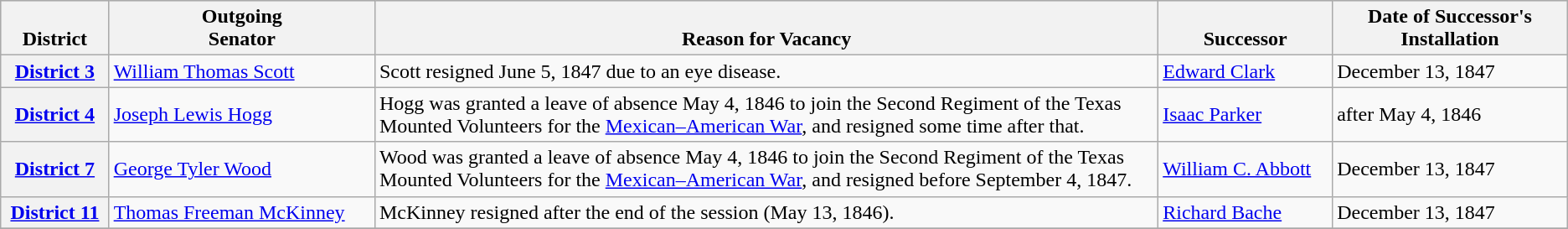<table class="wikitable">
<tr bgcolor="#cccccc" align="center" valign="bottom">
<th>District</th>
<th>Outgoing<br>Senator</th>
<th width="50%">Reason for Vacancy</th>
<th>Successor</th>
<th width="15%">Date of Successor's Installation</th>
</tr>
<tr>
<th><a href='#'>District 3</a></th>
<td><a href='#'>William Thomas Scott</a></td>
<td>Scott resigned June 5, 1847 due to an eye disease.</td>
<td><a href='#'>Edward Clark</a></td>
<td>December 13, 1847</td>
</tr>
<tr>
<th><a href='#'>District 4</a></th>
<td><a href='#'>Joseph Lewis Hogg</a></td>
<td>Hogg was granted a leave of absence May 4, 1846 to join the Second Regiment of the Texas Mounted Volunteers for the <a href='#'>Mexican–American War</a>, and resigned some time after that.</td>
<td><a href='#'>Isaac Parker</a></td>
<td>after May 4, 1846</td>
</tr>
<tr>
<th><a href='#'>District 7</a></th>
<td><a href='#'>George Tyler Wood</a></td>
<td>Wood was granted a leave of absence May 4, 1846 to join the Second Regiment of the Texas Mounted Volunteers for the <a href='#'>Mexican–American War</a>, and resigned before September 4, 1847.</td>
<td><a href='#'>William C. Abbott</a></td>
<td>December 13, 1847</td>
</tr>
<tr>
<th><a href='#'>District 11</a></th>
<td><a href='#'>Thomas Freeman McKinney</a></td>
<td>McKinney resigned after the end of the session (May 13, 1846).</td>
<td><a href='#'>Richard Bache</a></td>
<td>December 13, 1847</td>
</tr>
<tr>
</tr>
</table>
